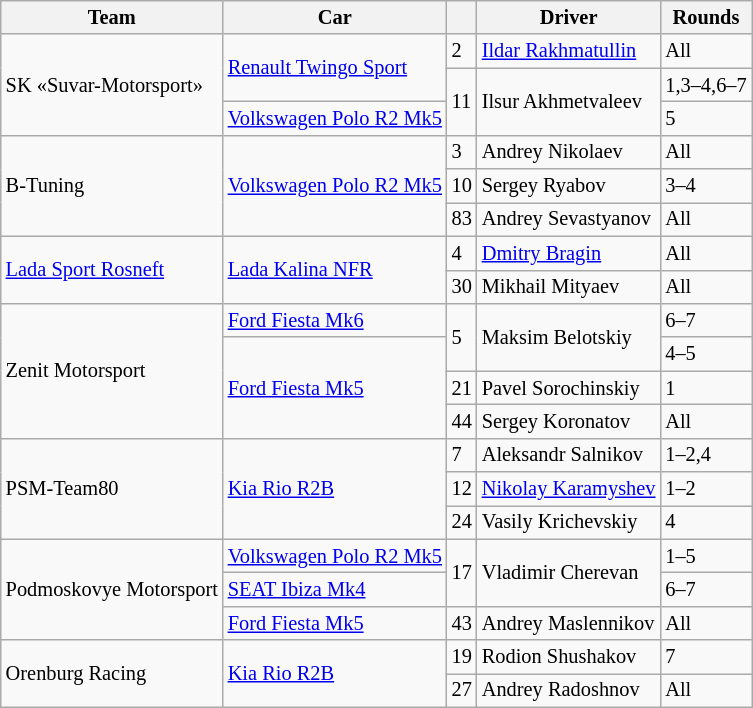<table class="wikitable" style="font-size: 85%">
<tr>
<th>Team</th>
<th>Car</th>
<th></th>
<th>Driver</th>
<th>Rounds</th>
</tr>
<tr>
<td rowspan=3>SK «Suvar-Motorsport»</td>
<td rowspan=2><a href='#'>Renault Twingo Sport</a></td>
<td>2</td>
<td><a href='#'>Ildar Rakhmatullin</a></td>
<td>All</td>
</tr>
<tr>
<td rowspan=2>11</td>
<td rowspan=2>Ilsur Akhmetvaleev</td>
<td>1,3–4,6–7</td>
</tr>
<tr>
<td><a href='#'>Volkswagen Polo R2 Mk5</a></td>
<td>5</td>
</tr>
<tr>
<td rowspan=3>B-Tuning</td>
<td rowspan=3><a href='#'>Volkswagen Polo R2 Mk5</a></td>
<td>3</td>
<td>Andrey Nikolaev</td>
<td>All</td>
</tr>
<tr>
<td>10</td>
<td>Sergey Ryabov</td>
<td>3–4</td>
</tr>
<tr>
<td>83</td>
<td>Andrey Sevastyanov</td>
<td>All</td>
</tr>
<tr>
<td rowspan=2><a href='#'>Lada Sport Rosneft</a></td>
<td rowspan=2><a href='#'>Lada Kalina NFR</a></td>
<td>4</td>
<td><a href='#'>Dmitry Bragin</a></td>
<td>All</td>
</tr>
<tr>
<td>30</td>
<td>Mikhail Mityaev</td>
<td>All</td>
</tr>
<tr>
<td rowspan=4>Zenit Motorsport</td>
<td><a href='#'>Ford Fiesta Mk6</a></td>
<td rowspan=2>5</td>
<td rowspan=2>Maksim Belotskiy</td>
<td>6–7</td>
</tr>
<tr>
<td rowspan=3><a href='#'>Ford Fiesta Mk5</a></td>
<td>4–5</td>
</tr>
<tr>
<td>21</td>
<td>Pavel Sorochinskiy</td>
<td>1</td>
</tr>
<tr>
<td>44</td>
<td>Sergey Koronatov</td>
<td>All</td>
</tr>
<tr>
<td rowspan=3>PSM-Team80</td>
<td rowspan=3><a href='#'>Kia Rio R2B</a></td>
<td>7</td>
<td>Aleksandr Salnikov</td>
<td>1–2,4</td>
</tr>
<tr>
<td>12</td>
<td><a href='#'>Nikolay Karamyshev</a></td>
<td>1–2</td>
</tr>
<tr>
<td>24</td>
<td>Vasily Krichevskiy</td>
<td>4</td>
</tr>
<tr>
<td rowspan=3>Podmoskovye Motorsport</td>
<td><a href='#'>Volkswagen Polo R2 Mk5</a></td>
<td rowspan=2>17</td>
<td rowspan=2>Vladimir Cherevan</td>
<td>1–5</td>
</tr>
<tr>
<td><a href='#'>SEAT Ibiza Mk4</a></td>
<td>6–7</td>
</tr>
<tr>
<td><a href='#'>Ford Fiesta Mk5</a></td>
<td>43</td>
<td>Andrey Maslennikov</td>
<td>All</td>
</tr>
<tr>
<td rowspan=2>Orenburg Racing</td>
<td rowspan=2><a href='#'>Kia Rio R2B</a></td>
<td>19</td>
<td>Rodion Shushakov</td>
<td>7</td>
</tr>
<tr>
<td>27</td>
<td>Andrey Radoshnov</td>
<td>All</td>
</tr>
</table>
